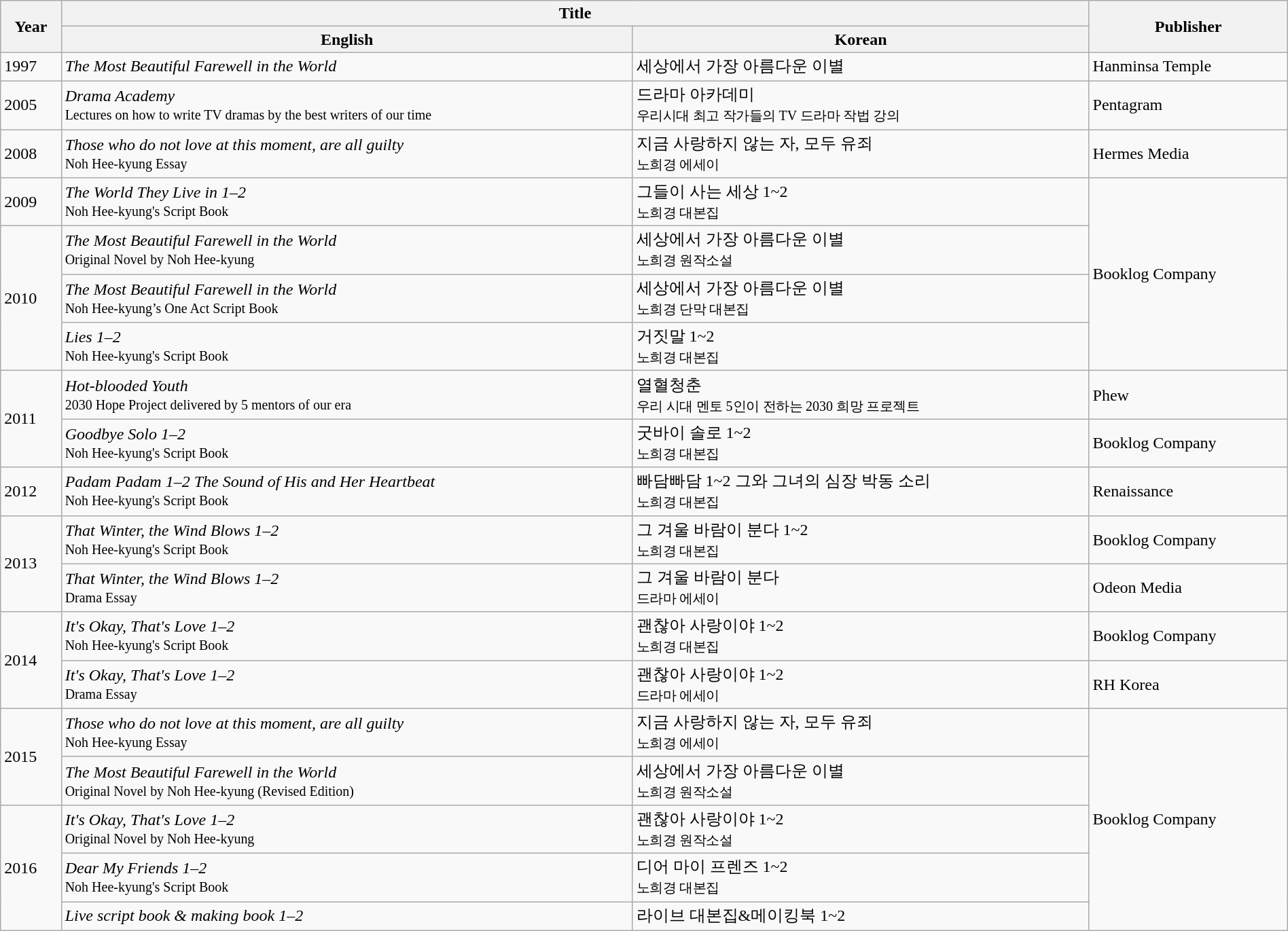<table class="wikitable sortable plainrowheaders" style="text-align:left; font-size:100%; padding:0 auto; width:100%; margin:auto">
<tr>
<th scope="col" rowspan="2">Year</th>
<th scope="col" colspan="2">Title</th>
<th scope="col" rowspan="2">Publisher</th>
</tr>
<tr>
<th>English</th>
<th>Korean</th>
</tr>
<tr>
<td>1997</td>
<td><em>The Most Beautiful Farewell in the World</em></td>
<td>세상에서 가장 아름다운 이별</td>
<td>Hanminsa Temple</td>
</tr>
<tr>
<td>2005</td>
<td><em>Drama Academy</em><br><small>Lectures on how to write TV dramas by the best writers of our time</small></td>
<td>드라마 아카데미<br><small>우리시대 최고 작가들의 TV 드라마 작법 강의</small></td>
<td>Pentagram</td>
</tr>
<tr>
<td>2008</td>
<td><em>Those who do not love at this moment, are all guilty</em><br><small>Noh Hee-kyung Essay</small></td>
<td>지금 사랑하지 않는 자, 모두 유죄<br><small>노희경 에세이</small></td>
<td>Hermes Media</td>
</tr>
<tr>
<td>2009</td>
<td><em>The World They Live in 1–2</em><br><small>Noh Hee-kyung's Script Book</small></td>
<td>그들이 사는 세상 1~2<br><small>노희경 대본집</small></td>
<td rowspan="4">Booklog Company</td>
</tr>
<tr>
<td rowspan="3">2010</td>
<td><em>The Most Beautiful Farewell in the World</em><br><small>Original Novel by Noh Hee-kyung</small></td>
<td>세상에서 가장 아름다운 이별<br><small>노희경 원작소설</small></td>
</tr>
<tr>
<td><em>The Most Beautiful Farewell in the World</em><br><small>Noh Hee-kyung’s One Act Script Book </small></td>
<td>세상에서 가장 아름다운 이별<br><small>노희경 단막 대본집</small></td>
</tr>
<tr>
<td><em>Lies 1–2</em><br><small>Noh Hee-kyung's Script Book</small></td>
<td>거짓말 1~2 <br><small>노희경 대본집</small></td>
</tr>
<tr>
<td rowspan="2">2011</td>
<td><em>Hot-blooded Youth</em><br><small>2030 Hope Project delivered by 5 mentors of our era</small></td>
<td>열혈청춘<br><small>우리 시대 멘토 5인이 전하는 2030 희망 프로젝트</small></td>
<td>Phew</td>
</tr>
<tr>
<td><em>Goodbye Solo 1–2</em><br><small>Noh Hee-kyung's Script Book</small></td>
<td>굿바이 솔로 1~2 <br><small>노희경 대본집</small></td>
<td>Booklog Company</td>
</tr>
<tr>
<td>2012</td>
<td><em>Padam Padam 1–2 The Sound of His and Her Heartbeat</em><br><small>Noh Hee-kyung's Script Book</small></td>
<td>빠담빠담 1~2 그와 그녀의 심장 박동 소리 <br><small>노희경 대본집</small></td>
<td>Renaissance</td>
</tr>
<tr>
<td rowspan="2">2013</td>
<td><em>That Winter, the Wind Blows 1–2</em><br><small>Noh Hee-kyung's Script Book </small></td>
<td>그 겨울 바람이 분다 1~2 <br><small>노희경 대본집</small></td>
<td>Booklog Company</td>
</tr>
<tr>
<td><em>That Winter, the Wind Blows 1–2</em><br><small>Drama Essay</small></td>
<td>그 겨울 바람이 분다<br><small>드라마 에세이</small></td>
<td>Odeon Media</td>
</tr>
<tr>
<td rowspan="2">2014</td>
<td><em>It's Okay, That's Love 1–2</em><br><small>Noh Hee-kyung's Script Book </small></td>
<td>괜찮아 사랑이야 1~2 <br><small>노희경 대본집</small></td>
<td>Booklog Company</td>
</tr>
<tr>
<td><em>It's Okay, That's Love 1–2</em><br><small>Drama Essay</small></td>
<td>괜찮아 사랑이야 1~2<br><small>드라마 에세이</small></td>
<td>RH Korea</td>
</tr>
<tr>
<td rowspan="2">2015</td>
<td><em>Those who do not love at this moment, are all guilty</em><br><small>Noh Hee-kyung Essay</small></td>
<td>지금 사랑하지 않는 자, 모두 유죄<br><small>노희경 에세이</small></td>
<td rowspan="5">Booklog Company</td>
</tr>
<tr>
<td><em>The Most Beautiful Farewell in the World</em><br><small>Original Novel by Noh Hee-kyung (Revised Edition)</small></td>
<td>세상에서 가장 아름다운 이별<br><small>노희경 원작소설</small></td>
</tr>
<tr>
<td rowspan="3">2016</td>
<td><em>It's Okay, That's Love 1–2</em><br><small>Original Novel by Noh Hee-kyung</small></td>
<td>괜찮아 사랑이야 1~2<br><small>노희경 원작소설</small></td>
</tr>
<tr>
<td><em>Dear My Friends 1–2</em><br><small>Noh Hee-kyung's Script Book </small></td>
<td>디어 마이 프렌즈 1~2 <br><small>노희경 대본집</small></td>
</tr>
<tr>
<td><em>Live script book & making book 1–2</em></td>
<td>라이브 대본집&메이킹북 1~2</td>
</tr>
</table>
